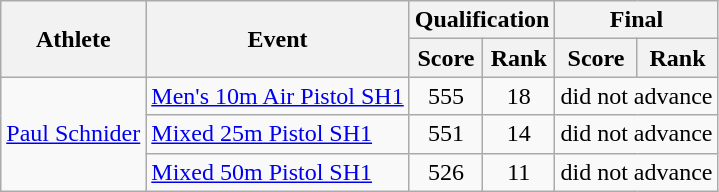<table class=wikitable>
<tr>
<th rowspan="2">Athlete</th>
<th rowspan="2">Event</th>
<th colspan="2">Qualification</th>
<th colspan="2">Final</th>
</tr>
<tr>
<th>Score</th>
<th>Rank</th>
<th>Score</th>
<th>Rank</th>
</tr>
<tr align=center>
<td align=left rowspan=3><a href='#'>Paul Schnider</a></td>
<td align=left><a href='#'>Men's 10m Air Pistol SH1</a></td>
<td>555</td>
<td>18</td>
<td colspan=2>did not advance</td>
</tr>
<tr align=center>
<td align=left><a href='#'>Mixed 25m Pistol SH1</a></td>
<td>551</td>
<td>14</td>
<td colspan=2>did not advance</td>
</tr>
<tr align=center>
<td align=left><a href='#'>Mixed 50m Pistol SH1</a></td>
<td>526</td>
<td>11</td>
<td colspan=2>did not advance</td>
</tr>
</table>
